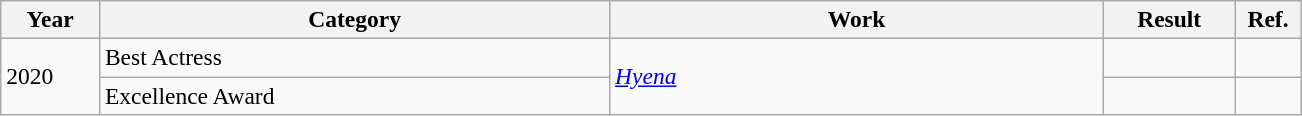<table class="wikitable sortable plainrowheaders" style="font-size:98%">
<tr>
<th scope="col" style="width:6%;">Year</th>
<th scope="col" style="width:31%;">Category</th>
<th scope="col" style="width:30%;">Work</th>
<th scope="col" style="width:8%;">Result</th>
<th scope="col" style="width:4%;">Ref.</th>
</tr>
<tr>
<td rowspan="2">2020</td>
<td>Best Actress</td>
<td rowspan="2"><em><a href='#'>Hyena</a></em></td>
<td></td>
<td></td>
</tr>
<tr>
<td>Excellence Award</td>
<td></td>
<td></td>
</tr>
</table>
